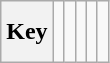<table class="wikitable" style="height:2.6em">
<tr>
<th>Key</th>
<td> </td>
<td></td>
<td></td>
<td></td>
<td></td>
</tr>
</table>
